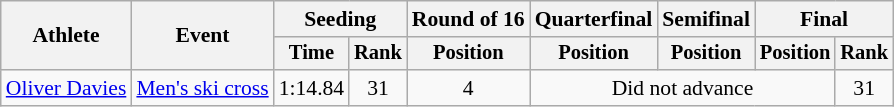<table class=wikitable style=font-size:90%>
<tr>
<th rowspan=2>Athlete</th>
<th rowspan=2>Event</th>
<th colspan=2>Seeding</th>
<th>Round of 16</th>
<th>Quarterfinal</th>
<th>Semifinal</th>
<th colspan=2>Final</th>
</tr>
<tr style=font-size:95%>
<th>Time</th>
<th>Rank</th>
<th>Position</th>
<th>Position</th>
<th>Position</th>
<th>Position</th>
<th>Rank</th>
</tr>
<tr align=center>
<td align=left><a href='#'>Oliver Davies</a></td>
<td align=left><a href='#'>Men's ski cross</a></td>
<td>1:14.84</td>
<td>31</td>
<td>4</td>
<td colspan=3>Did not advance</td>
<td>31</td>
</tr>
</table>
